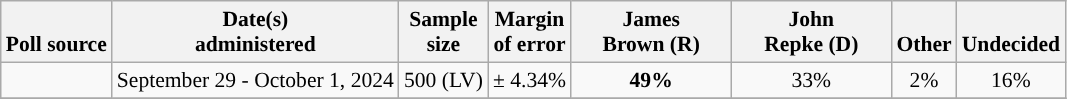<table class="wikitable" style="font-size:90%;text-align:center;">
<tr valign=bottom>
<th>Poll source</th>
<th>Date(s)<br>administered</th>
<th>Sample<br>size</th>
<th>Margin<br>of error</th>
<th style="width:100px;">James<br>Brown (R)</th>
<th style="width:100px;">John<br>Repke (D)</th>
<th>Other</th>
<th>Undecided</th>
</tr>
<tr>
<td style="text-align:left"></td>
<td>September 29 - October 1, 2024</td>
<td>500 (LV)</td>
<td>± 4.34%</td>
<td><strong>49%</strong></td>
<td>33%</td>
<td>2%</td>
<td>16%</td>
</tr>
<tr>
</tr>
</table>
